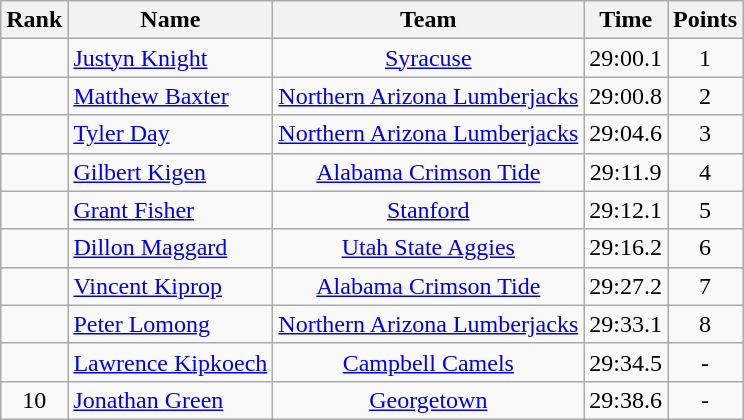<table class="wikitable sortable" style="text-align:center">
<tr>
<th>Rank</th>
<th>Name</th>
<th>Team</th>
<th>Time</th>
<th>Points</th>
</tr>
<tr>
<td></td>
<td align=left>  <a href='#'>Justyn Knight</a></td>
<td><a href='#'>Syracuse</a></td>
<td>29:00.1</td>
<td>1</td>
</tr>
<tr>
<td></td>
<td align=left> <a href='#'>Matthew Baxter</a></td>
<td><a href='#'>Northern Arizona Lumberjacks</a></td>
<td>29:00.8</td>
<td>2</td>
</tr>
<tr>
<td></td>
<td align=left> <a href='#'>Tyler Day</a></td>
<td><a href='#'>Northern Arizona Lumberjacks</a></td>
<td>29:04.6</td>
<td>3</td>
</tr>
<tr>
<td></td>
<td align=left> <a href='#'>Gilbert Kigen</a></td>
<td><a href='#'>Alabama Crimson Tide</a></td>
<td>29:11.9</td>
<td>4</td>
</tr>
<tr>
<td></td>
<td align=left> <a href='#'>Grant Fisher</a></td>
<td><a href='#'>Stanford</a></td>
<td>29:12.1</td>
<td>5</td>
</tr>
<tr>
<td></td>
<td align=left> <a href='#'>Dillon Maggard</a></td>
<td><a href='#'>Utah State Aggies</a></td>
<td>29:16.2</td>
<td>6</td>
</tr>
<tr>
<td></td>
<td align=left>  <a href='#'>Vincent Kiprop</a></td>
<td><a href='#'>Alabama Crimson Tide</a></td>
<td>29:27.2</td>
<td>7</td>
</tr>
<tr>
<td></td>
<td align=left> <a href='#'>Peter Lomong</a></td>
<td><a href='#'>Northern Arizona Lumberjacks</a></td>
<td>29:33.1</td>
<td>8</td>
</tr>
<tr>
<td></td>
<td align=left> <a href='#'>Lawrence Kipkoech</a></td>
<td><a href='#'>Campbell Camels</a></td>
<td>29:34.5</td>
<td>-</td>
</tr>
<tr>
<td>10</td>
<td align=left> <a href='#'>Jonathan Green</a></td>
<td><a href='#'>Georgetown</a></td>
<td>29:38.6</td>
<td>-</td>
</tr>
</table>
